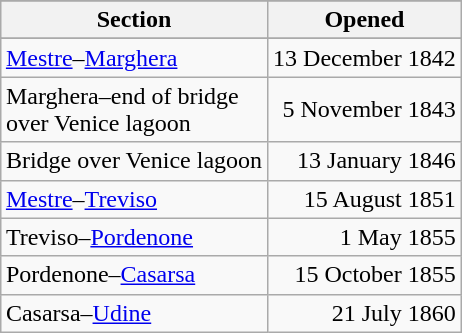<table class="wikitable" style="float:right">
<tr>
</tr>
<tr style="background:#efefef;">
<th>Section</th>
<th>Opened</th>
</tr>
<tr>
</tr>
<tr>
<td align="left"><a href='#'>Mestre</a>–<a href='#'>Marghera</a></td>
<td align="right">13 December 1842</td>
</tr>
<tr>
<td align="left">Marghera–end of bridge<br>over Venice lagoon</td>
<td align="right">5 November 1843</td>
</tr>
<tr>
<td align="left">Bridge over Venice lagoon</td>
<td align="right">13 January 1846</td>
</tr>
<tr>
<td align="left"><a href='#'>Mestre</a>–<a href='#'>Treviso</a></td>
<td align="right">15 August 1851</td>
</tr>
<tr>
<td align="left">Treviso–<a href='#'>Pordenone</a></td>
<td align="right">1 May 1855</td>
</tr>
<tr>
<td align="left">Pordenone–<a href='#'>Casarsa</a></td>
<td align="right">15 October 1855</td>
</tr>
<tr>
<td align="left">Casarsa–<a href='#'>Udine</a></td>
<td align="right">21 July 1860</td>
</tr>
</table>
